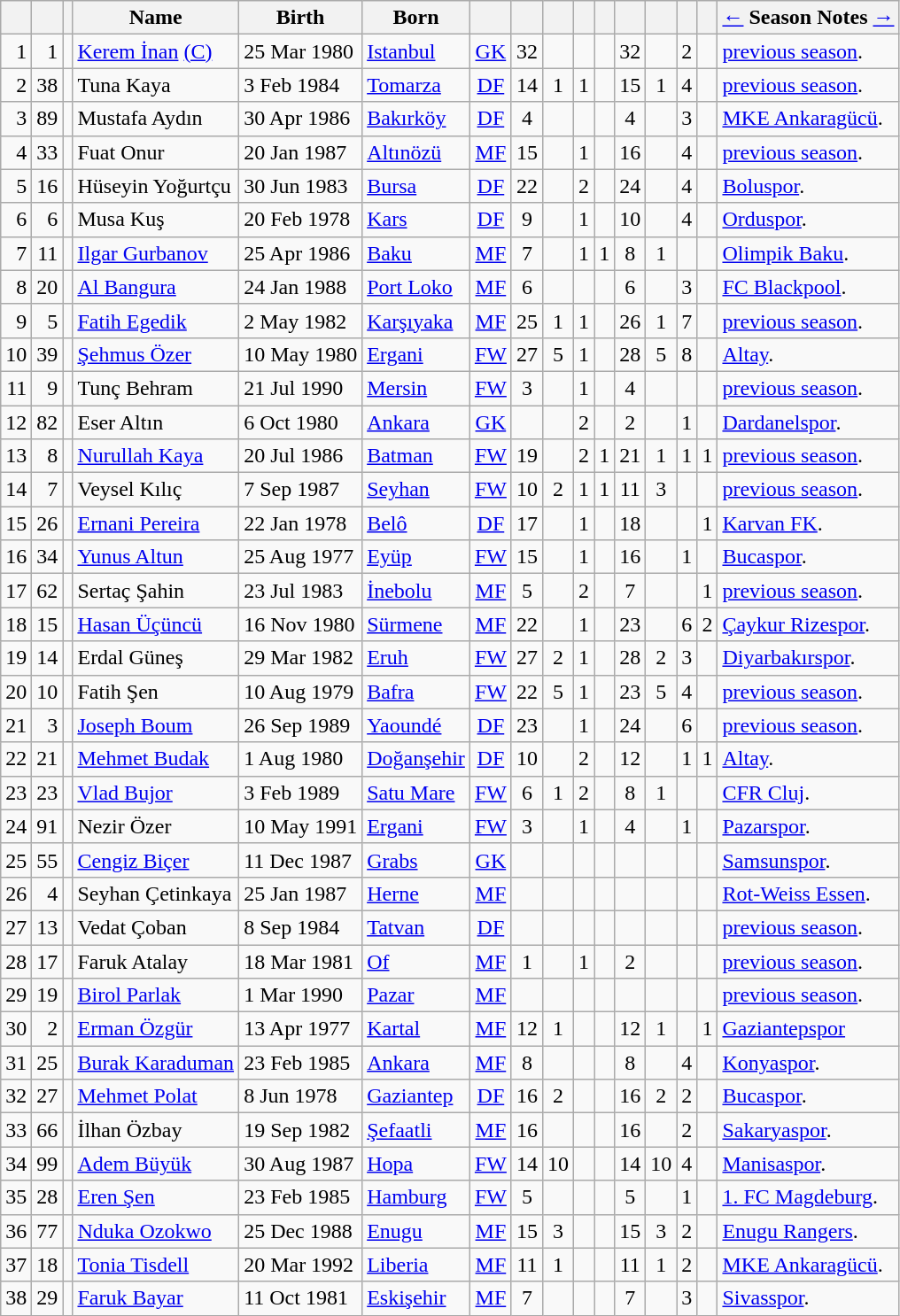<table class="wikitable sortable">
<tr>
<th></th>
<th></th>
<th></th>
<th>Name</th>
<th>Birth</th>
<th>Born</th>
<th></th>
<th></th>
<th></th>
<th></th>
<th></th>
<th></th>
<th></th>
<th></th>
<th></th>
<th><a href='#'>←</a> Season Notes <a href='#'>→</a></th>
</tr>
<tr>
<td align="right">1</td>
<td align="right">1</td>
<td></td>
<td><a href='#'>Kerem İnan</a> <a href='#'>(C)</a></td>
<td>25 Mar 1980</td>
<td><a href='#'>Istanbul</a></td>
<td align="center"><a href='#'>GK</a></td>
<td align="center">32</td>
<td></td>
<td></td>
<td></td>
<td align="center">32</td>
<td></td>
<td align="center">2</td>
<td></td>
<td> <a href='#'>previous season</a>.</td>
</tr>
<tr>
<td align="right">2</td>
<td align="right">38</td>
<td></td>
<td>Tuna Kaya</td>
<td>3 Feb 1984</td>
<td><a href='#'>Tomarza</a></td>
<td align="center"><a href='#'>DF</a></td>
<td align="center">14</td>
<td align="center">1</td>
<td align="center">1</td>
<td></td>
<td align="center">15</td>
<td align="center">1</td>
<td align="center">4</td>
<td></td>
<td>  <a href='#'>previous season</a>.</td>
</tr>
<tr>
<td align="right">3</td>
<td align="right">89</td>
<td></td>
<td>Mustafa Aydın</td>
<td>30 Apr 1986</td>
<td><a href='#'>Bakırköy</a></td>
<td align="center"><a href='#'>DF</a></td>
<td align="center">4</td>
<td></td>
<td></td>
<td></td>
<td align="center">4</td>
<td></td>
<td align="center">3</td>
<td></td>
<td> <a href='#'>MKE Ankaragücü</a>.</td>
</tr>
<tr>
<td align="right">4</td>
<td align="right">33</td>
<td></td>
<td>Fuat Onur</td>
<td>20 Jan 1987</td>
<td><a href='#'>Altınözü</a></td>
<td align="center"><a href='#'>MF</a></td>
<td align="center">15</td>
<td></td>
<td align="center">1</td>
<td></td>
<td align="center">16</td>
<td></td>
<td align="center">4</td>
<td></td>
<td>  <a href='#'>previous season</a>.</td>
</tr>
<tr>
<td align="right">5</td>
<td align="right">16</td>
<td></td>
<td>Hüseyin Yoğurtçu</td>
<td>30 Jun 1983</td>
<td><a href='#'>Bursa</a></td>
<td align="center"><a href='#'>DF</a></td>
<td align="center">22</td>
<td></td>
<td align="center">2</td>
<td></td>
<td align="center">24</td>
<td></td>
<td align="center">4</td>
<td></td>
<td> <a href='#'>Boluspor</a>.</td>
</tr>
<tr>
<td align="right">6</td>
<td align="right">6</td>
<td></td>
<td>Musa Kuş</td>
<td>20 Feb 1978</td>
<td><a href='#'>Kars</a></td>
<td align="center"><a href='#'>DF</a></td>
<td align="center">9</td>
<td></td>
<td align="center">1</td>
<td></td>
<td align="center">10</td>
<td></td>
<td align="center">4</td>
<td></td>
<td> <a href='#'>Orduspor</a>.</td>
</tr>
<tr>
<td align="right">7</td>
<td align="right">11</td>
<td></td>
<td><a href='#'>Ilgar Gurbanov</a></td>
<td>25 Apr 1986</td>
<td><a href='#'>Baku</a></td>
<td align="center"><a href='#'>MF</a></td>
<td align="center">7</td>
<td></td>
<td align="center">1</td>
<td align="center">1</td>
<td align="center">8</td>
<td align="center">1</td>
<td></td>
<td></td>
<td> <a href='#'>Olimpik Baku</a>.</td>
</tr>
<tr>
<td align="right">8</td>
<td align="right">20</td>
<td></td>
<td><a href='#'>Al Bangura</a></td>
<td>24 Jan 1988</td>
<td><a href='#'>Port Loko</a></td>
<td align="center"><a href='#'>MF</a></td>
<td align="center">6</td>
<td></td>
<td></td>
<td></td>
<td align="center">6</td>
<td></td>
<td align="center">3</td>
<td></td>
<td> <a href='#'>FC Blackpool</a>.</td>
</tr>
<tr>
<td align="right">9</td>
<td align="right">5</td>
<td></td>
<td><a href='#'>Fatih Egedik</a></td>
<td>2 May 1982</td>
<td><a href='#'>Karşıyaka</a></td>
<td align="center"><a href='#'>MF</a></td>
<td align="center">25</td>
<td align="center">1</td>
<td align="center">1</td>
<td></td>
<td align="center">26</td>
<td align="center">1</td>
<td align="center">7</td>
<td></td>
<td>  <a href='#'>previous season</a>.</td>
</tr>
<tr>
<td align="right">10</td>
<td align="right">39</td>
<td></td>
<td><a href='#'>Şehmus Özer</a></td>
<td>10 May 1980</td>
<td><a href='#'>Ergani</a></td>
<td align="center"><a href='#'>FW</a></td>
<td align="center">27</td>
<td align="center">5</td>
<td align="center">1</td>
<td></td>
<td align="center">28</td>
<td align="center">5</td>
<td align="center">8</td>
<td></td>
<td> <a href='#'>Altay</a>.</td>
</tr>
<tr>
<td align="right">11</td>
<td align="right">9</td>
<td></td>
<td>Tunç Behram</td>
<td>21 Jul 1990</td>
<td><a href='#'>Mersin</a></td>
<td align="center"><a href='#'>FW</a></td>
<td align="center">3</td>
<td></td>
<td align="center">1</td>
<td></td>
<td align="center">4</td>
<td></td>
<td></td>
<td></td>
<td>  <a href='#'>previous season</a>.</td>
</tr>
<tr>
<td align="right">12</td>
<td align="right">82</td>
<td></td>
<td>Eser Altın</td>
<td>6 Oct 1980</td>
<td><a href='#'>Ankara</a></td>
<td align="center"><a href='#'>GK</a></td>
<td></td>
<td></td>
<td align="center">2</td>
<td></td>
<td align="center">2</td>
<td></td>
<td align="center">1</td>
<td></td>
<td> <a href='#'>Dardanelspor</a>.</td>
</tr>
<tr>
<td align="right">13</td>
<td align="right">8</td>
<td></td>
<td><a href='#'>Nurullah Kaya</a></td>
<td>20 Jul 1986</td>
<td><a href='#'>Batman</a></td>
<td align="center"><a href='#'>FW</a></td>
<td align="center">19</td>
<td></td>
<td align="center">2</td>
<td align="center">1</td>
<td align="center">21</td>
<td align="center">1</td>
<td align="center">1</td>
<td align="center">1</td>
<td>  <a href='#'>previous season</a>.</td>
</tr>
<tr>
<td align="right">14</td>
<td align="right">7</td>
<td></td>
<td>Veysel Kılıç</td>
<td>7 Sep 1987</td>
<td><a href='#'>Seyhan</a></td>
<td align="center"><a href='#'>FW</a></td>
<td align="center">10</td>
<td align="center">2</td>
<td align="center">1</td>
<td align="center">1</td>
<td align="center">11</td>
<td align="center">3</td>
<td></td>
<td></td>
<td>  <a href='#'>previous season</a>.</td>
</tr>
<tr>
<td align="right">15</td>
<td align="right">26</td>
<td></td>
<td><a href='#'>Ernani Pereira</a></td>
<td>22 Jan 1978</td>
<td><a href='#'>Belô</a></td>
<td align="center"><a href='#'>DF</a></td>
<td align="center">17</td>
<td></td>
<td align="center">1</td>
<td></td>
<td align="center">18</td>
<td></td>
<td></td>
<td align="center">1</td>
<td> <a href='#'>Karvan FK</a>.</td>
</tr>
<tr>
<td align="right">16</td>
<td align="right">34</td>
<td></td>
<td><a href='#'>Yunus Altun</a></td>
<td>25 Aug 1977</td>
<td><a href='#'>Eyüp</a></td>
<td align="center"><a href='#'>FW</a></td>
<td align="center">15</td>
<td></td>
<td align="center">1</td>
<td></td>
<td align="center">16</td>
<td></td>
<td align="center">1</td>
<td></td>
<td> <a href='#'>Bucaspor</a>.</td>
</tr>
<tr>
<td align="right">17</td>
<td align="right">62</td>
<td></td>
<td>Sertaç Şahin</td>
<td>23 Jul 1983</td>
<td><a href='#'>İnebolu</a></td>
<td align="center"><a href='#'>MF</a></td>
<td align="center">5</td>
<td></td>
<td align="center">2</td>
<td></td>
<td align="center">7</td>
<td></td>
<td></td>
<td align="center">1</td>
<td>  <a href='#'>previous season</a>.</td>
</tr>
<tr>
<td align="right">18</td>
<td align="right">15</td>
<td></td>
<td><a href='#'>Hasan Üçüncü</a></td>
<td>16 Nov 1980</td>
<td><a href='#'>Sürmene</a></td>
<td align="center"><a href='#'>MF</a></td>
<td align="center">22</td>
<td></td>
<td align="center">1</td>
<td></td>
<td align="center">23</td>
<td></td>
<td align="center">6</td>
<td align="center">2</td>
<td> <a href='#'>Çaykur Rizespor</a>.</td>
</tr>
<tr>
<td align="right">19</td>
<td align="right">14</td>
<td></td>
<td>Erdal Güneş</td>
<td>29 Mar 1982</td>
<td><a href='#'>Eruh</a></td>
<td align="center"><a href='#'>FW</a></td>
<td align="center">27</td>
<td align="center">2</td>
<td align="center">1</td>
<td></td>
<td align="center">28</td>
<td align="center">2</td>
<td align="center">3</td>
<td></td>
<td> <a href='#'>Diyarbakırspor</a>.</td>
</tr>
<tr>
<td align="right">20</td>
<td align="right">10</td>
<td></td>
<td>Fatih Şen</td>
<td>10 Aug 1979</td>
<td><a href='#'>Bafra</a></td>
<td align="center"><a href='#'>FW</a></td>
<td align="center">22</td>
<td align="center">5</td>
<td align="center">1</td>
<td></td>
<td align="center">23</td>
<td align="center">5</td>
<td align="center">4</td>
<td></td>
<td>  <a href='#'>previous season</a>.</td>
</tr>
<tr>
<td align="right">21</td>
<td align="right">3</td>
<td></td>
<td><a href='#'>Joseph Boum</a></td>
<td>26 Sep 1989</td>
<td><a href='#'>Yaoundé</a></td>
<td align="center"><a href='#'>DF</a></td>
<td align="center">23</td>
<td></td>
<td align="center">1</td>
<td></td>
<td align="center">24</td>
<td></td>
<td align="center">6</td>
<td></td>
<td>  <a href='#'>previous season</a>.</td>
</tr>
<tr>
<td align="right">22</td>
<td align="right">21</td>
<td></td>
<td><a href='#'>Mehmet Budak</a></td>
<td>1 Aug 1980</td>
<td><a href='#'>Doğanşehir</a></td>
<td align="center"><a href='#'>DF</a></td>
<td align="center">10</td>
<td></td>
<td align="center">2</td>
<td></td>
<td align="center">12</td>
<td></td>
<td align="center">1</td>
<td align="center">1</td>
<td> <a href='#'>Altay</a>.</td>
</tr>
<tr>
<td align="right">23</td>
<td align="right">23</td>
<td></td>
<td><a href='#'>Vlad Bujor</a></td>
<td>3 Feb 1989</td>
<td><a href='#'>Satu Mare</a></td>
<td align="center"><a href='#'>FW</a></td>
<td align="center">6</td>
<td align="center">1</td>
<td align="center">2</td>
<td></td>
<td align="center">8</td>
<td align="center">1</td>
<td></td>
<td></td>
<td> <a href='#'>CFR Cluj</a>.</td>
</tr>
<tr>
<td align="right">24</td>
<td align="right">91</td>
<td></td>
<td>Nezir Özer</td>
<td>10 May 1991</td>
<td><a href='#'>Ergani</a></td>
<td align="center"><a href='#'>FW</a></td>
<td align="center">3</td>
<td></td>
<td align="center">1</td>
<td></td>
<td align="center">4</td>
<td></td>
<td align="center">1</td>
<td></td>
<td> <a href='#'>Pazarspor</a>.</td>
</tr>
<tr>
<td align="right">25</td>
<td align="right">55</td>
<td></td>
<td><a href='#'>Cengiz Biçer</a></td>
<td>11 Dec 1987</td>
<td><a href='#'>Grabs</a></td>
<td align="center"><a href='#'>GK</a></td>
<td></td>
<td></td>
<td></td>
<td></td>
<td></td>
<td></td>
<td></td>
<td></td>
<td> <a href='#'>Samsunspor</a>.</td>
</tr>
<tr>
<td align="right">26</td>
<td align="right">4</td>
<td></td>
<td>Seyhan Çetinkaya</td>
<td>25 Jan 1987</td>
<td><a href='#'>Herne</a></td>
<td align="center"><a href='#'>MF</a></td>
<td></td>
<td></td>
<td></td>
<td></td>
<td></td>
<td></td>
<td></td>
<td></td>
<td> <a href='#'>Rot-Weiss Essen</a>.</td>
</tr>
<tr>
<td align="right">27</td>
<td align="right">13</td>
<td></td>
<td>Vedat Çoban</td>
<td>8 Sep 1984</td>
<td><a href='#'>Tatvan</a></td>
<td align="center"><a href='#'>DF</a></td>
<td></td>
<td></td>
<td></td>
<td></td>
<td></td>
<td></td>
<td></td>
<td></td>
<td>  <a href='#'>previous season</a>.</td>
</tr>
<tr>
<td align="right">28</td>
<td align="right">17</td>
<td></td>
<td>Faruk Atalay</td>
<td>18 Mar 1981</td>
<td><a href='#'>Of</a></td>
<td align="center"><a href='#'>MF</a></td>
<td align="center">1</td>
<td></td>
<td align="center">1</td>
<td></td>
<td align="center">2</td>
<td></td>
<td></td>
<td></td>
<td>  <a href='#'>previous season</a>.</td>
</tr>
<tr>
<td align="right">29</td>
<td align="right">19</td>
<td></td>
<td><a href='#'>Birol Parlak</a></td>
<td>1 Mar 1990</td>
<td><a href='#'>Pazar</a></td>
<td align="center"><a href='#'>MF</a></td>
<td></td>
<td></td>
<td></td>
<td></td>
<td></td>
<td></td>
<td></td>
<td></td>
<td>  <a href='#'>previous season</a>.</td>
</tr>
<tr>
<td align="right">30</td>
<td align="right">2</td>
<td></td>
<td><a href='#'>Erman Özgür</a></td>
<td>13 Apr 1977</td>
<td><a href='#'>Kartal</a></td>
<td align="center"><a href='#'>MF</a></td>
<td align="center">12</td>
<td align="center">1</td>
<td></td>
<td></td>
<td align="center">12</td>
<td align="center">1</td>
<td></td>
<td align="center">1</td>
<td> <a href='#'>Gaziantepspor</a></td>
</tr>
<tr>
<td align="right">31</td>
<td align="right">25</td>
<td></td>
<td><a href='#'>Burak Karaduman</a></td>
<td>23 Feb 1985</td>
<td><a href='#'>Ankara</a></td>
<td align="center"><a href='#'>MF</a></td>
<td align="center">8</td>
<td></td>
<td></td>
<td></td>
<td align="center">8</td>
<td></td>
<td align="center">4</td>
<td></td>
<td> <a href='#'>Konyaspor</a>.</td>
</tr>
<tr>
<td align="right">32</td>
<td align="right">27</td>
<td></td>
<td><a href='#'>Mehmet Polat</a></td>
<td>8 Jun 1978</td>
<td><a href='#'>Gaziantep</a></td>
<td align="center"><a href='#'>DF</a></td>
<td align="center">16</td>
<td align="center">2</td>
<td></td>
<td></td>
<td align="center">16</td>
<td align="center">2</td>
<td align="center">2</td>
<td></td>
<td> <a href='#'>Bucaspor</a>.</td>
</tr>
<tr>
<td align="right">33</td>
<td align="right">66</td>
<td></td>
<td>İlhan Özbay</td>
<td>19 Sep 1982</td>
<td><a href='#'>Şefaatli</a></td>
<td align="center"><a href='#'>MF</a></td>
<td align="center">16</td>
<td></td>
<td></td>
<td></td>
<td align="center">16</td>
<td></td>
<td align="center">2</td>
<td></td>
<td> <a href='#'>Sakaryaspor</a>.</td>
</tr>
<tr>
<td align="right">34</td>
<td align="right">99</td>
<td></td>
<td><a href='#'>Adem Büyük</a></td>
<td>30 Aug 1987</td>
<td><a href='#'>Hopa</a></td>
<td align="center"><a href='#'>FW</a></td>
<td align="center">14</td>
<td align="center">10</td>
<td></td>
<td></td>
<td align="center">14</td>
<td align="center">10</td>
<td align="center">4</td>
<td></td>
<td> <a href='#'>Manisaspor</a>.</td>
</tr>
<tr>
<td align="right">35</td>
<td align="right">28</td>
<td></td>
<td><a href='#'>Eren Şen</a></td>
<td>23 Feb 1985</td>
<td><a href='#'>Hamburg</a></td>
<td align="center"><a href='#'>FW</a></td>
<td align="center">5</td>
<td></td>
<td></td>
<td></td>
<td align="center">5</td>
<td></td>
<td align="center">1</td>
<td></td>
<td> <a href='#'>1. FC Magdeburg</a>.</td>
</tr>
<tr>
<td align="right">36</td>
<td align="right">77</td>
<td></td>
<td><a href='#'>Nduka Ozokwo</a></td>
<td>25 Dec 1988</td>
<td><a href='#'>Enugu</a></td>
<td align="center"><a href='#'>MF</a></td>
<td align="center">15</td>
<td align="center">3</td>
<td></td>
<td></td>
<td align="center">15</td>
<td align="center">3</td>
<td align="center">2</td>
<td></td>
<td> <a href='#'>Enugu Rangers</a>.</td>
</tr>
<tr>
<td align="right">37</td>
<td align="right">18</td>
<td></td>
<td><a href='#'>Tonia Tisdell</a></td>
<td>20 Mar 1992</td>
<td><a href='#'>Liberia</a></td>
<td align="center"><a href='#'>MF</a></td>
<td align="center">11</td>
<td align="center">1</td>
<td></td>
<td></td>
<td align="center">11</td>
<td align="center">1</td>
<td align="center">2</td>
<td></td>
<td> <a href='#'>MKE Ankaragücü</a>.</td>
</tr>
<tr>
<td align="right">38</td>
<td align="right">29</td>
<td></td>
<td><a href='#'>Faruk Bayar</a></td>
<td>11 Oct 1981</td>
<td><a href='#'>Eskişehir</a></td>
<td align="center"><a href='#'>MF</a></td>
<td align="center">7</td>
<td></td>
<td></td>
<td></td>
<td align="center">7</td>
<td></td>
<td align="center">3</td>
<td></td>
<td> <a href='#'>Sivasspor</a>.</td>
</tr>
</table>
